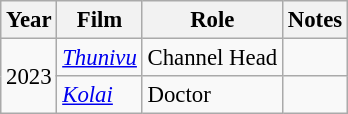<table class="wikitable" style="font-size: 95%;">
<tr>
<th>Year</th>
<th>Film</th>
<th>Role</th>
<th>Notes</th>
</tr>
<tr>
<td rowspan="2">2023</td>
<td><em><a href='#'>Thunivu</a></em></td>
<td>Channel Head</td>
<td></td>
</tr>
<tr>
<td><em><a href='#'>Kolai</a></em></td>
<td>Doctor</td>
<td></td>
</tr>
</table>
